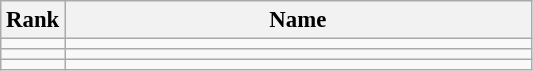<table class="wikitable" style="font-size:95%;">
<tr>
<th>Rank</th>
<th align="left" style="width: 20em">Name</th>
</tr>
<tr>
<td align="center"></td>
<td></td>
</tr>
<tr>
<td align="center"></td>
<td></td>
</tr>
<tr>
<td align="center"></td>
<td></td>
</tr>
</table>
